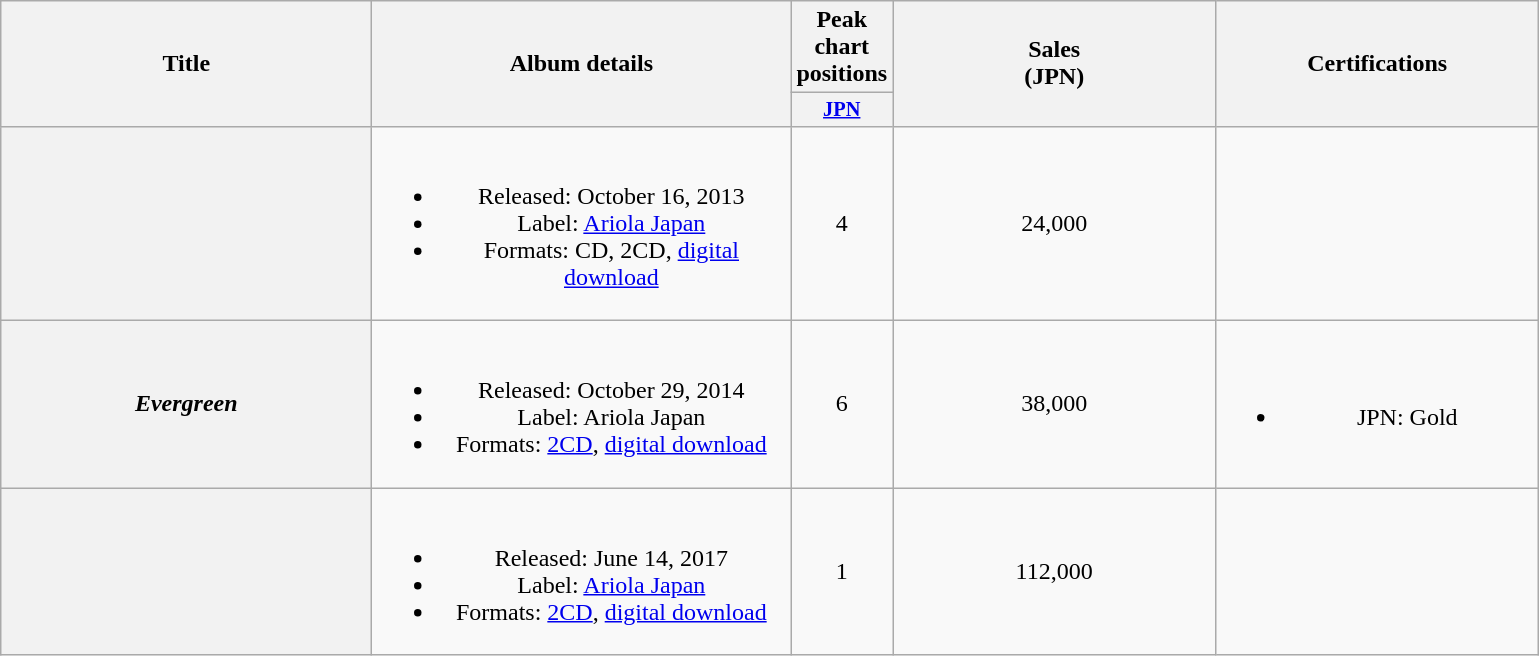<table class="wikitable plainrowheaders" style="text-align:center;" border="1">
<tr>
<th scope="col" rowspan="2" style="width:15em;">Title</th>
<th scope="col" rowspan="2" style="width:17em;">Album details</th>
<th colspan="1">Peak chart positions</th>
<th scope="col" rowspan="2" style="width:13em;">Sales<br>(JPN)<br></th>
<th scope="col" rowspan="2" style="width:13em;">Certifications</th>
</tr>
<tr>
<th style="width:3em;font-size:85%"><a href='#'>JPN</a><br></th>
</tr>
<tr>
<th scope="row"></th>
<td><br><ul><li>Released: October 16, 2013</li><li>Label: <a href='#'>Ariola Japan</a></li><li>Formats: CD, 2CD, <a href='#'>digital download</a></li></ul></td>
<td>4</td>
<td>24,000</td>
<td></td>
</tr>
<tr>
<th scope="row"><em>Evergreen</em></th>
<td><br><ul><li>Released: October 29, 2014</li><li>Label: Ariola Japan</li><li>Formats: <a href='#'>2CD</a>, <a href='#'>digital download</a></li></ul></td>
<td>6</td>
<td>38,000</td>
<td><br><ul><li>JPN: Gold</li></ul></td>
</tr>
<tr>
<th scope="row"></th>
<td><br><ul><li>Released: June 14, 2017</li><li>Label: <a href='#'>Ariola Japan</a></li><li>Formats: <a href='#'>2CD</a>, <a href='#'>digital download</a></li></ul></td>
<td>1</td>
<td>112,000</td>
<td></td>
</tr>
</table>
